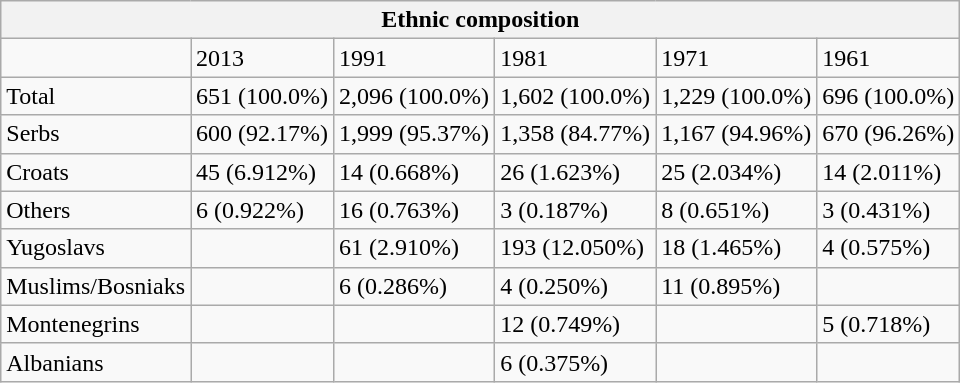<table class="wikitable">
<tr>
<th colspan="8">Ethnic composition</th>
</tr>
<tr>
<td></td>
<td>2013</td>
<td>1991</td>
<td>1981</td>
<td>1971</td>
<td>1961</td>
</tr>
<tr>
<td>Total</td>
<td>651 (100.0%)</td>
<td>2,096 (100.0%)</td>
<td>1,602 (100.0%)</td>
<td>1,229 (100.0%)</td>
<td>696 (100.0%)</td>
</tr>
<tr>
<td>Serbs</td>
<td>600 (92.17%)</td>
<td>1,999 (95.37%)</td>
<td>1,358 (84.77%)</td>
<td>1,167 (94.96%)</td>
<td>670 (96.26%)</td>
</tr>
<tr>
<td>Croats</td>
<td>45 (6.912%)</td>
<td>14 (0.668%)</td>
<td>26 (1.623%)</td>
<td>25 (2.034%)</td>
<td>14 (2.011%)</td>
</tr>
<tr>
<td>Others</td>
<td>6 (0.922%)</td>
<td>16 (0.763%)</td>
<td>3 (0.187%)</td>
<td>8 (0.651%)</td>
<td>3 (0.431%)</td>
</tr>
<tr>
<td>Yugoslavs</td>
<td></td>
<td>61 (2.910%)</td>
<td>193 (12.050%)</td>
<td>18 (1.465%)</td>
<td>4 (0.575%)</td>
</tr>
<tr>
<td>Muslims/Bosniaks</td>
<td></td>
<td>6 (0.286%)</td>
<td>4 (0.250%)</td>
<td>11 (0.895%)</td>
<td></td>
</tr>
<tr>
<td>Montenegrins</td>
<td></td>
<td></td>
<td>12 (0.749%)</td>
<td></td>
<td>5 (0.718%)</td>
</tr>
<tr>
<td>Albanians</td>
<td></td>
<td></td>
<td>6 (0.375%)</td>
<td></td>
<td></td>
</tr>
</table>
